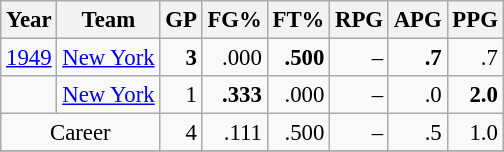<table class="wikitable sortable" style="font-size:95%; text-align:right;">
<tr>
<th>Year</th>
<th>Team</th>
<th>GP</th>
<th>FG%</th>
<th>FT%</th>
<th>RPG</th>
<th>APG</th>
<th>PPG</th>
</tr>
<tr>
<td style="text-align:left;"><a href='#'>1949</a></td>
<td style="text-align:left;"><a href='#'>New York</a></td>
<td><strong>3</strong></td>
<td>.000</td>
<td><strong>.500</strong></td>
<td>–</td>
<td><strong>.7</strong></td>
<td>.7</td>
</tr>
<tr>
<td style="text-align:left;"></td>
<td style="text-align:left;"><a href='#'>New York</a></td>
<td>1</td>
<td><strong>.333</strong></td>
<td>.000</td>
<td>–</td>
<td>.0</td>
<td><strong>2.0</strong></td>
</tr>
<tr>
<td style="text-align:center;" colspan="2">Career</td>
<td>4</td>
<td>.111</td>
<td>.500</td>
<td>–</td>
<td>.5</td>
<td>1.0</td>
</tr>
<tr>
</tr>
</table>
